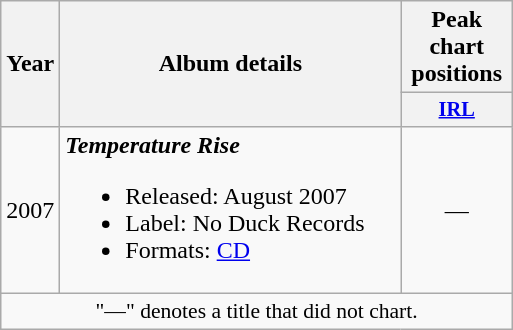<table class="wikitable" style="text-align:center;">
<tr>
<th rowspan="2">Year</th>
<th style="width:220px;" rowspan="2">Album details</th>
<th colspan="1">Peak chart positions</th>
</tr>
<tr>
<th style="width:5em;font-size:85%"><a href='#'>IRL</a></th>
</tr>
<tr>
<td rowspan="1">2007</td>
<td style="text-align:left;"><strong><em>Temperature Rise</em></strong><br><ul><li>Released: August 2007</li><li>Label: No Duck Records</li><li>Formats: <a href='#'>CD</a></li></ul></td>
<td>—</td>
</tr>
<tr>
<td colspan="7" style="font-size:90%">"—" denotes a title that did not chart.</td>
</tr>
</table>
